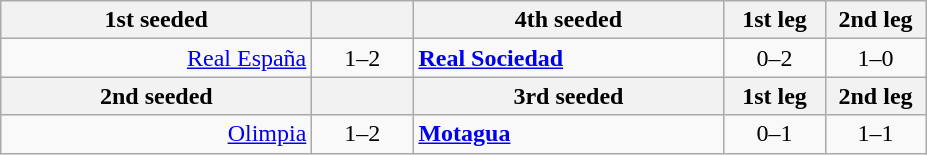<table class="wikitable">
<tr>
<th style="width:200px;">1st seeded</th>
<th style="width:60px;"></th>
<th style="width:200px;">4th seeded</th>
<th style="width:60px;">1st leg</th>
<th style="width:60px;">2nd leg</th>
</tr>
<tr>
<td style="text-align:right;"><a href='#'>Real España</a></td>
<td style="text-align:center;">1–2</td>
<td><a href='#'><strong>Real Sociedad</strong></a></td>
<td style="text-align:center;">0–2</td>
<td style="text-align:center;">1–0</td>
</tr>
<tr>
<th style="width:200px;">2nd seeded</th>
<th style="width:60px;"></th>
<th style="width:200px;">3rd seeded</th>
<th style="width:60px;">1st leg</th>
<th style="width:60px;">2nd leg</th>
</tr>
<tr>
<td style="text-align:right;"><a href='#'>Olimpia</a></td>
<td style="text-align:center;">1–2</td>
<td><a href='#'><strong>Motagua</strong></a></td>
<td style="text-align:center;">0–1</td>
<td style="text-align:center;">1–1</td>
</tr>
</table>
